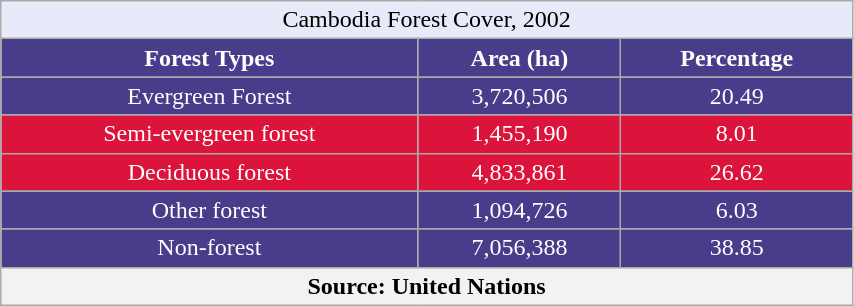<table class="wikitable" style="float:left; text-align:center; width:45%;">
<tr>
<td colspan="22" style="text-align:center;font-size:100%; font-style:bold;background:#E8EAFA;">Cambodia Forest Cover, 2002</td>
</tr>
<tr>
<th style="text-align:center; background:#483d8b; color:#fff;">Forest Types</th>
<th style="text-align:center; background:#483d8b; color:#fff;">Area (ha)</th>
<th style="text-align:center; background:#483d8b; color:#fff;">Percentage</th>
</tr>
<tr style="color:#fff; text-align:center; background:#483d8b;">
<td>Evergreen Forest</td>
<td>3,720,506</td>
<td>20.49</td>
</tr>
<tr style="color:#fff; text-align:center; background:crimson;">
<td>Semi-evergreen forest</td>
<td>1,455,190</td>
<td>8.01</td>
</tr>
<tr style="color:#fff; text-align:center; background:crimson;">
<td>Deciduous forest</td>
<td>4,833,861</td>
<td>26.62</td>
</tr>
<tr style="color:#fff; text-align:center; background:#483d8b;">
<td>Other forest</td>
<td>1,094,726</td>
<td>6.03</td>
</tr>
<tr>
<td style="text-align:center; background:#483d8b; color:#fff;">Non-forest</td>
<td style="text-align:center; background:#483d8b; color:#fff;">7,056,388</td>
<td style="text-align:center; background:#483d8b; color:#fff;">38.85</td>
</tr>
<tr>
<th colspan="5">Source: United Nations</th>
</tr>
</table>
